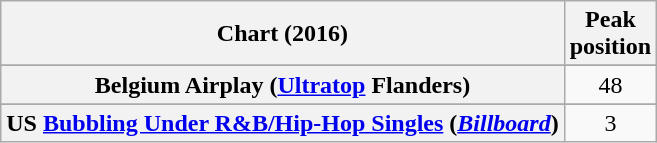<table class="wikitable plainrowheaders sortable" style="text-align:center;">
<tr>
<th scope="col">Chart (2016)</th>
<th scope="col">Peak<br>position</th>
</tr>
<tr>
</tr>
<tr>
<th scope="row">Belgium Airplay (<a href='#'>Ultratop</a> Flanders)</th>
<td align="center">48</td>
</tr>
<tr>
</tr>
<tr>
<th scope="row">US <a href='#'>Bubbling Under R&B/Hip-Hop Singles</a> (<a href='#'><em>Billboard</em></a>)</th>
<td style="text-align:center;">3</td>
</tr>
</table>
